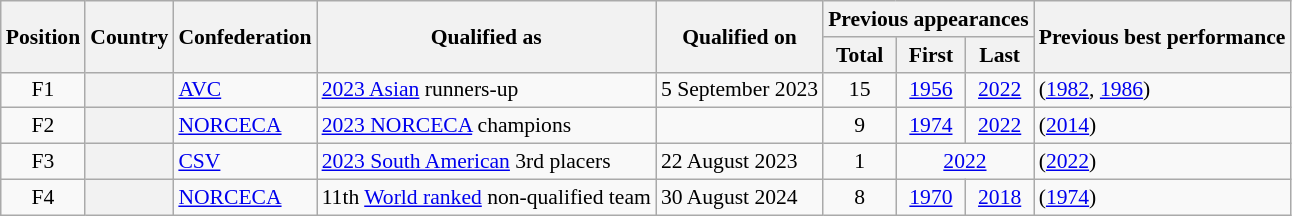<table class="wikitable sortable plainrowheaders sticky-header col3right col4center col5center col6center" style="font-size:90%; white-space:nowrap">
<tr>
<th rowspan=2>Position</th>
<th rowspan=2>Country</th>
<th rowspan=2>Confederation</th>
<th rowspan=2>Qualified as</th>
<th rowspan=2>Qualified on</th>
<th colspan=3>Previous appearances</th>
<th rowspan=2>Previous best performance</th>
</tr>
<tr>
<th>Total</th>
<th>First</th>
<th>Last</th>
</tr>
<tr>
<td style="text-align:center">F1</td>
<th scope="row"></th>
<td> <a href='#'>AVC</a></td>
<td> <a href='#'>2023 Asian</a> runners-up</td>
<td> 5 September 2023</td>
<td style="text-align:center">15</td>
<td style="text-align:center"><a href='#'>1956</a></td>
<td style="text-align:center"><a href='#'>2022</a></td>
<td> (<a href='#'>1982</a>, <a href='#'>1986</a>)</td>
</tr>
<tr>
<td style="text-align:center">F2</td>
<th scope="row"></th>
<td> <a href='#'>NORCECA</a></td>
<td> <a href='#'>2023 NORCECA</a> champions</td>
<td> </td>
<td style="text-align:center">9</td>
<td style="text-align:center"><a href='#'>1974</a></td>
<td style="text-align:center"><a href='#'>2022</a></td>
<td> (<a href='#'>2014</a>)</td>
</tr>
<tr>
<td style="text-align:center">F3</td>
<th scope="row"></th>
<td> <a href='#'>CSV</a></td>
<td> <a href='#'>2023 South American</a> 3rd placers</td>
<td> 22 August 2023</td>
<td style="text-align:center">1</td>
<td colspan=2 style="text-align:center"><a href='#'>2022</a></td>
<td> (<a href='#'>2022</a>)</td>
</tr>
<tr>
<td style="text-align:center">F4</td>
<th scope="row"></th>
<td> <a href='#'>NORCECA</a></td>
<td> 11th <a href='#'>World ranked</a> non-qualified team</td>
<td> 30 August 2024</td>
<td style="text-align:center">8</td>
<td style="text-align:center"><a href='#'>1970</a></td>
<td style="text-align:center"><a href='#'>2018</a></td>
<td> (<a href='#'>1974</a>)</td>
</tr>
</table>
